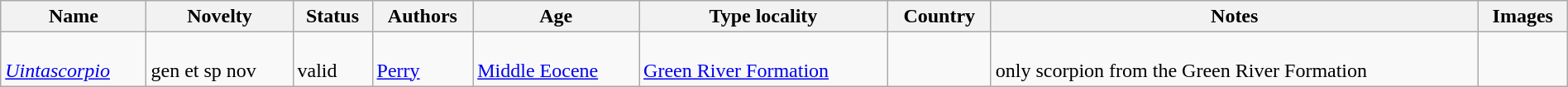<table class="wikitable sortable" align="center" width="100%">
<tr>
<th>Name</th>
<th>Novelty</th>
<th>Status</th>
<th>Authors</th>
<th>Age</th>
<th>Type locality</th>
<th>Country</th>
<th>Notes</th>
<th>Images</th>
</tr>
<tr>
<td><br><em><a href='#'>Uintascorpio</a></em></td>
<td><br>gen et sp nov</td>
<td><br>valid</td>
<td><br><a href='#'>Perry</a></td>
<td><br><a href='#'>Middle Eocene</a></td>
<td><br><a href='#'>Green River Formation</a></td>
<td><br></td>
<td><br>only scorpion from the Green River Formation</td>
<td></td>
</tr>
</table>
